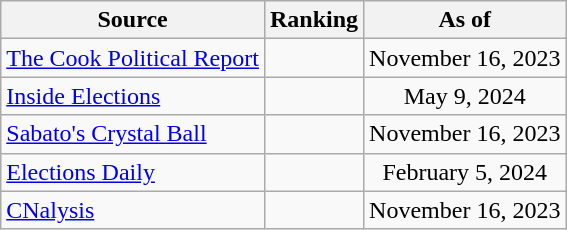<table class="wikitable" style="text-align:center">
<tr>
<th>Source</th>
<th>Ranking</th>
<th>As of</th>
</tr>
<tr>
<td align=left><a href='#'>The Cook Political Report</a></td>
<td></td>
<td>November 16, 2023</td>
</tr>
<tr>
<td align=left><a href='#'>Inside Elections</a></td>
<td></td>
<td>May 9, 2024</td>
</tr>
<tr>
<td align=left><a href='#'>Sabato's Crystal Ball</a></td>
<td></td>
<td>November 16, 2023</td>
</tr>
<tr>
<td align=left><a href='#'>Elections Daily</a></td>
<td></td>
<td>February 5, 2024</td>
</tr>
<tr>
<td align=left><a href='#'>CNalysis</a></td>
<td></td>
<td>November 16, 2023</td>
</tr>
</table>
